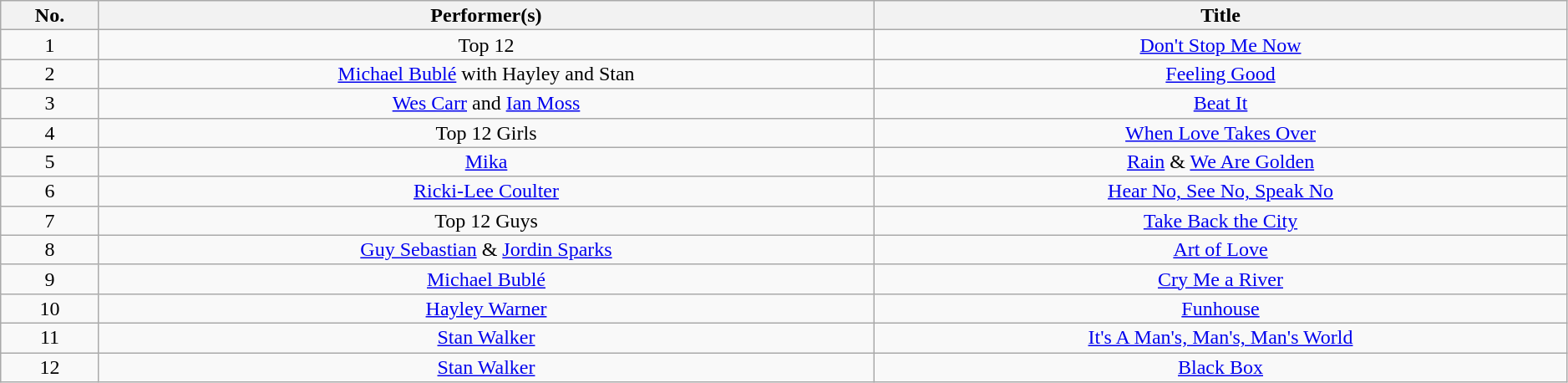<table class="wikitable plainrowheaders" style="text-align:center; line-height:16px; width:99%;">
<tr>
<th>No.</th>
<th>Performer(s)</th>
<th>Title</th>
</tr>
<tr>
<td>1</td>
<td>Top 12</td>
<td><a href='#'>Don't Stop Me Now</a></td>
</tr>
<tr>
<td>2</td>
<td><a href='#'>Michael Bublé</a> with Hayley and Stan</td>
<td><a href='#'>Feeling Good</a></td>
</tr>
<tr>
<td>3</td>
<td><a href='#'>Wes Carr</a> and <a href='#'>Ian Moss</a></td>
<td><a href='#'>Beat It</a></td>
</tr>
<tr>
<td>4</td>
<td>Top 12 Girls</td>
<td><a href='#'>When Love Takes Over</a></td>
</tr>
<tr>
<td>5</td>
<td><a href='#'>Mika</a></td>
<td><a href='#'>Rain</a> & <a href='#'>We Are Golden</a></td>
</tr>
<tr>
<td>6</td>
<td><a href='#'>Ricki-Lee Coulter</a></td>
<td><a href='#'>Hear No, See No, Speak No</a></td>
</tr>
<tr>
<td>7</td>
<td>Top 12 Guys</td>
<td><a href='#'>Take Back the City</a></td>
</tr>
<tr>
<td>8</td>
<td><a href='#'>Guy Sebastian</a> & <a href='#'>Jordin Sparks</a></td>
<td><a href='#'>Art of Love</a></td>
</tr>
<tr>
<td>9</td>
<td><a href='#'>Michael Bublé</a></td>
<td><a href='#'>Cry Me a River</a></td>
</tr>
<tr>
<td>10</td>
<td><a href='#'>Hayley Warner</a></td>
<td><a href='#'>Funhouse</a></td>
</tr>
<tr>
<td>11</td>
<td><a href='#'>Stan Walker</a></td>
<td><a href='#'>It's A Man's, Man's, Man's World</a></td>
</tr>
<tr>
<td>12</td>
<td><a href='#'>Stan Walker</a></td>
<td><a href='#'>Black Box</a></td>
</tr>
</table>
